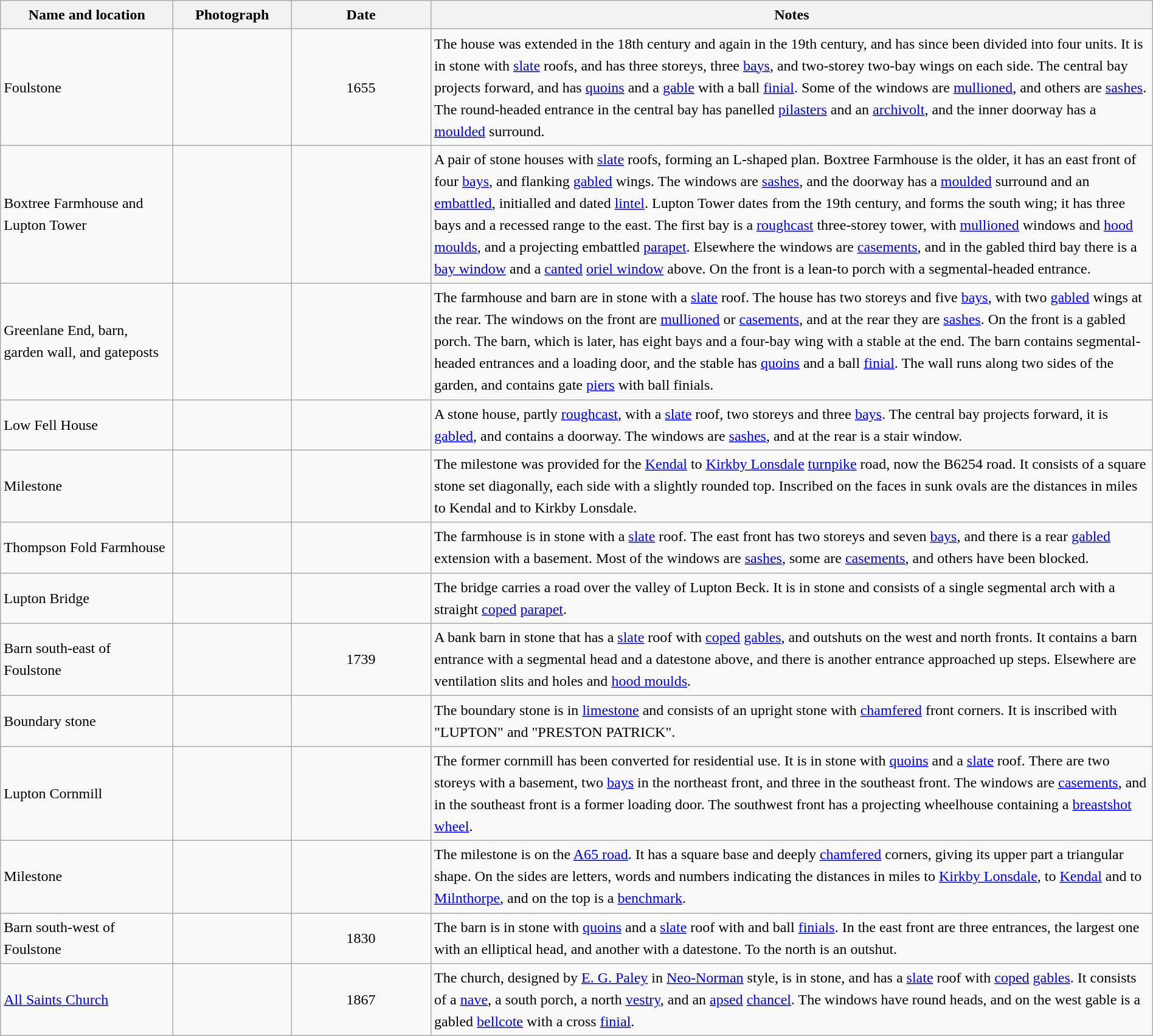<table class="wikitable sortable plainrowheaders" style="width:100%;border:0px;text-align:left;line-height:150%;">
<tr>
<th scope="col"  style="width:150px">Name and location</th>
<th scope="col"  style="width:100px" class="unsortable">Photograph</th>
<th scope="col"  style="width:120px">Date</th>
<th scope="col"  style="width:650px" class="unsortable">Notes</th>
</tr>
<tr>
<td>Foulstone<br><small></small></td>
<td></td>
<td align="center">1655</td>
<td>The house was extended in the 18th century and again in the 19th century, and has since been divided into four units.  It is in stone with <a href='#'>slate</a> roofs, and has three storeys, three <a href='#'>bays</a>, and two-storey two-bay wings on each side.  The central bay projects forward, and has <a href='#'>quoins</a> and a <a href='#'>gable</a> with a ball <a href='#'>finial</a>.  Some of the windows are <a href='#'>mullioned</a>, and others are <a href='#'>sashes</a>.  The round-headed entrance in the central bay has panelled <a href='#'>pilasters</a> and an <a href='#'>archivolt</a>, and the inner doorway has a <a href='#'>moulded</a> surround.</td>
</tr>
<tr>
<td>Boxtree Farmhouse and Lupton Tower<br><small></small></td>
<td></td>
<td align="center"></td>
<td>A pair of stone houses with <a href='#'>slate</a> roofs, forming an L-shaped plan.  Boxtree Farmhouse is the older, it has an east front of four <a href='#'>bays</a>, and flanking <a href='#'>gabled</a> wings.  The windows are <a href='#'>sashes</a>, and the doorway has a <a href='#'>moulded</a> surround and an <a href='#'>embattled</a>, initialled and dated <a href='#'>lintel</a>.  Lupton Tower dates from the 19th century, and forms the south wing; it has three bays and a recessed range to the east.  The first bay is a <a href='#'>roughcast</a> three-storey tower, with <a href='#'>mullioned</a> windows and <a href='#'>hood moulds</a>, and a projecting embattled <a href='#'>parapet</a>.  Elsewhere the windows are <a href='#'>casements</a>, and in the gabled third bay there is a <a href='#'>bay window</a> and a <a href='#'>canted</a> <a href='#'>oriel window</a> above.  On the front is a lean-to porch with a segmental-headed entrance.</td>
</tr>
<tr>
<td>Greenlane End, barn, garden wall, and gateposts<br><small></small></td>
<td></td>
<td align="center"></td>
<td>The farmhouse and barn are in stone with a <a href='#'>slate</a> roof.  The house has two storeys and five <a href='#'>bays</a>, with two <a href='#'>gabled</a> wings at the rear.  The windows on the front are <a href='#'>mullioned</a> or <a href='#'>casements</a>, and at the rear they are <a href='#'>sashes</a>.  On the front is a gabled porch.  The barn, which is later, has eight bays and a four-bay wing with a stable at the end.  The barn contains segmental-headed entrances and a loading door, and the stable has <a href='#'>quoins</a> and a ball <a href='#'>finial</a>.  The wall runs along two sides of the garden, and contains gate <a href='#'>piers</a> with ball finials.</td>
</tr>
<tr>
<td>Low Fell House<br><small></small></td>
<td></td>
<td align="center"></td>
<td>A stone house, partly <a href='#'>roughcast</a>, with a <a href='#'>slate</a> roof, two storeys and three <a href='#'>bays</a>.  The central bay projects forward, it is <a href='#'>gabled</a>, and contains a doorway.  The windows are <a href='#'>sashes</a>, and at the rear is a stair window.</td>
</tr>
<tr>
<td>Milestone<br><small></small></td>
<td></td>
<td align="center"></td>
<td>The milestone was provided for the <a href='#'>Kendal</a> to <a href='#'>Kirkby Lonsdale</a> <a href='#'>turnpike</a> road, now the B6254 road.  It consists of a square stone set diagonally, each side with a slightly rounded top.  Inscribed on the faces in sunk ovals are the distances in miles to Kendal and to Kirkby Lonsdale.</td>
</tr>
<tr>
<td>Thompson Fold Farmhouse<br><small></small></td>
<td></td>
<td align="center"></td>
<td>The farmhouse is in stone with a <a href='#'>slate</a> roof.  The east front has two storeys and seven <a href='#'>bays</a>, and there is a rear <a href='#'>gabled</a> extension with a basement.  Most of the windows are <a href='#'>sashes</a>, some are <a href='#'>casements</a>, and others have been blocked.</td>
</tr>
<tr>
<td>Lupton Bridge<br><small></small></td>
<td></td>
<td align="center"></td>
<td>The bridge carries a road over the valley of Lupton Beck.  It is in stone and consists of a single segmental arch with a straight <a href='#'>coped</a> <a href='#'>parapet</a>.</td>
</tr>
<tr>
<td>Barn south-east of Foulstone<br><small></small></td>
<td></td>
<td align="center">1739</td>
<td>A bank barn in stone that has a <a href='#'>slate</a> roof with <a href='#'>coped</a> <a href='#'>gables</a>, and outshuts on the west and north fronts.  It contains a barn entrance with a segmental head and a datestone above, and there is another entrance approached up steps.  Elsewhere are ventilation slits and holes and <a href='#'>hood moulds</a>.</td>
</tr>
<tr>
<td>Boundary stone<br><small></small></td>
<td></td>
<td align="center"></td>
<td>The boundary stone is in <a href='#'>limestone</a> and consists of an upright stone with <a href='#'>chamfered</a> front corners.  It is inscribed with "LUPTON" and "PRESTON PATRICK".</td>
</tr>
<tr>
<td>Lupton Cornmill<br><small></small></td>
<td></td>
<td align="center"></td>
<td>The former cornmill has been converted for residential use.  It is in stone with <a href='#'>quoins</a> and a <a href='#'>slate</a> roof.  There are two storeys with a basement, two <a href='#'>bays</a> in the northeast front, and three in the southeast front.  The windows are <a href='#'>casements</a>, and in the southeast front is a former loading door.  The southwest front has a projecting wheelhouse containing a <a href='#'>breastshot wheel</a>.</td>
</tr>
<tr>
<td>Milestone<br><small></small></td>
<td></td>
<td align="center"></td>
<td>The milestone is on the <a href='#'>A65 road</a>.  It has a square base and deeply <a href='#'>chamfered</a> corners, giving its upper part a triangular shape.  On the sides are letters, words and numbers indicating the distances in miles to <a href='#'>Kirkby Lonsdale</a>, to <a href='#'>Kendal</a> and to <a href='#'>Milnthorpe</a>, and on the top is a <a href='#'>benchmark</a>.</td>
</tr>
<tr>
<td>Barn south-west of Foulstone<br><small></small></td>
<td></td>
<td align="center">1830</td>
<td>The barn is in stone with <a href='#'>quoins</a> and a <a href='#'>slate</a> roof with  and ball <a href='#'>finials</a>.  In the east front are three entrances, the largest one with an elliptical head, and another with a datestone.  To the north is an outshut.</td>
</tr>
<tr>
<td><a href='#'>All Saints Church</a><br><small></small></td>
<td></td>
<td align="center">1867</td>
<td>The church, designed by <a href='#'>E. G. Paley</a> in <a href='#'>Neo-Norman</a> style, is in stone, and has a <a href='#'>slate</a> roof with <a href='#'>coped</a> <a href='#'>gables</a>.  It consists of a <a href='#'>nave</a>, a south porch, a north <a href='#'>vestry</a>, and an <a href='#'>apsed</a> <a href='#'>chancel</a>.  The windows have round heads, and on the west gable is a gabled <a href='#'>bellcote</a> with a cross <a href='#'>finial</a>.</td>
</tr>
<tr>
</tr>
</table>
